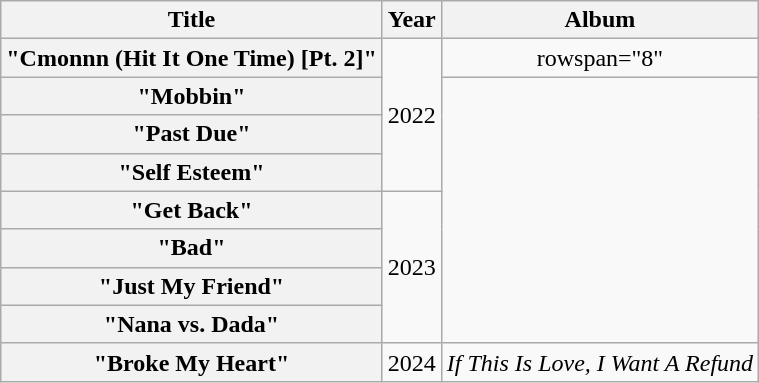<table class="wikitable plainrowheaders" style="text-align:center;">
<tr>
<th scope="col">Title</th>
<th scope="col">Year</th>
<th scope="col">Album</th>
</tr>
<tr>
<th scope="row">"Cmonnn (Hit It One Time) [Pt. 2]"<br></th>
<td rowspan="4">2022</td>
<td>rowspan="8" </td>
</tr>
<tr>
<th scope="row">"Mobbin"<br></th>
</tr>
<tr>
<th scope="row">"Past Due"<br></th>
</tr>
<tr>
<th scope="row">"Self Esteem"<br></th>
</tr>
<tr>
<th scope="row">"Get Back"<br></th>
<td rowspan="4">2023</td>
</tr>
<tr>
<th scope="row">"Bad"<br></th>
</tr>
<tr>
<th scope="row">"Just My Friend"<br></th>
</tr>
<tr>
<th scope="row">"Nana vs. Dada"<br></th>
</tr>
<tr>
<th scope="row">"Broke My Heart"<br></th>
<td>2024</td>
<td><em>If This Is Love, I Want A Refund</em></td>
</tr>
</table>
